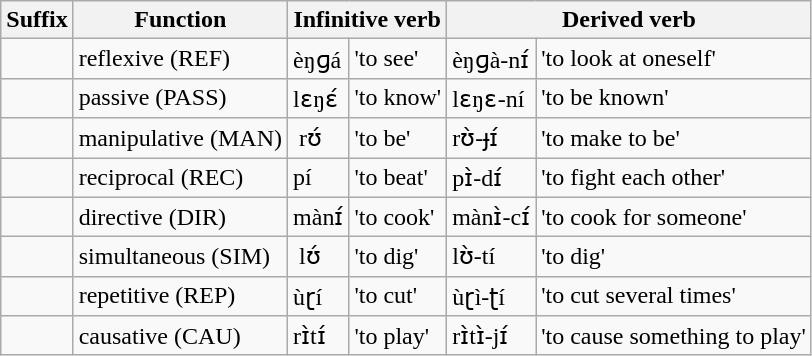<table class="wikitable">
<tr>
<th>Suffix</th>
<th>Function</th>
<th colspan=2>Infinitive verb</th>
<th colspan=2>Derived verb</th>
</tr>
<tr>
<td></td>
<td>reflexive (REF)</td>
<td>èŋɡá</td>
<td>'to see'</td>
<td>èŋɡà-nɪ́</td>
<td>'to look at oneself'</td>
</tr>
<tr>
<td></td>
<td>passive (PASS)</td>
<td>lɛŋɛ́</td>
<td>'to know'</td>
<td>lɛŋɛ-ní</td>
<td>'to be known'</td>
</tr>
<tr>
<td></td>
<td>manipulative (MAN)</td>
<td> rʊ́</td>
<td>'to be'</td>
<td>rʊ̀-ɟɪ́</td>
<td>'to make to be'</td>
</tr>
<tr>
<td></td>
<td>reciprocal (REC)</td>
<td>pí</td>
<td>'to beat'</td>
<td>pɪ̀-dɪ́</td>
<td>'to fight each other'</td>
</tr>
<tr>
<td></td>
<td>directive (DIR)</td>
<td>mànɪ́</td>
<td>'to cook'</td>
<td>mànɪ̀-cɪ́</td>
<td>'to cook for someone'</td>
</tr>
<tr>
<td></td>
<td>simultaneous (SIM)</td>
<td> lʊ́</td>
<td>'to dig'</td>
<td>lʊ̀-tí</td>
<td>'to dig'</td>
</tr>
<tr>
<td></td>
<td>repetitive (REP)</td>
<td>ùɽí</td>
<td>'to cut'</td>
<td>ùɽì-ʈí</td>
<td>'to cut several times'</td>
</tr>
<tr>
<td></td>
<td>causative (CAU)</td>
<td>rɪ̀tɪ́</td>
<td>'to play'</td>
<td>rɪ̀tɪ̀-jɪ́</td>
<td>'to cause something to play'</td>
</tr>
</table>
